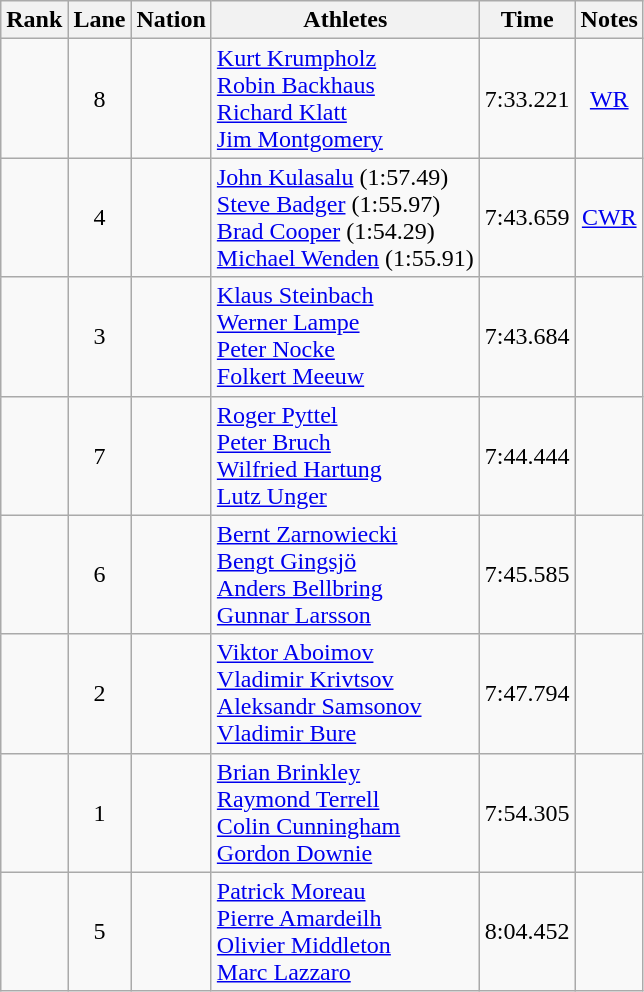<table class="wikitable sortable" style="text-align:center">
<tr>
<th>Rank</th>
<th>Lane</th>
<th>Nation</th>
<th>Athletes</th>
<th>Time</th>
<th>Notes</th>
</tr>
<tr>
<td></td>
<td>8</td>
<td align=left></td>
<td align=left><a href='#'>Kurt Krumpholz</a><br><a href='#'>Robin Backhaus</a><br><a href='#'>Richard Klatt</a><br><a href='#'>Jim Montgomery</a></td>
<td>7:33.221</td>
<td><a href='#'>WR</a></td>
</tr>
<tr>
<td></td>
<td>4</td>
<td align=left></td>
<td align=left><a href='#'>John Kulasalu</a> (1:57.49)<br><a href='#'>Steve Badger</a> (1:55.97)<br><a href='#'>Brad Cooper</a> (1:54.29)<br><a href='#'>Michael Wenden</a> (1:55.91)</td>
<td>7:43.659</td>
<td><a href='#'>CWR</a></td>
</tr>
<tr>
<td></td>
<td>3</td>
<td align=left></td>
<td align=left><a href='#'>Klaus Steinbach</a><br><a href='#'>Werner Lampe</a><br><a href='#'>Peter Nocke</a><br><a href='#'>Folkert Meeuw</a></td>
<td>7:43.684</td>
<td></td>
</tr>
<tr>
<td></td>
<td>7</td>
<td align=left></td>
<td align=left><a href='#'>Roger Pyttel</a><br><a href='#'>Peter Bruch</a><br><a href='#'>Wilfried Hartung</a><br><a href='#'>Lutz Unger</a></td>
<td>7:44.444</td>
<td></td>
</tr>
<tr>
<td></td>
<td>6</td>
<td align=left></td>
<td align=left><a href='#'>Bernt Zarnowiecki</a><br><a href='#'>Bengt Gingsjö</a><br><a href='#'>Anders Bellbring</a><br><a href='#'>Gunnar Larsson</a></td>
<td>7:45.585</td>
<td></td>
</tr>
<tr>
<td></td>
<td>2</td>
<td align=left></td>
<td align=left><a href='#'>Viktor Aboimov</a><br><a href='#'>Vladimir Krivtsov</a><br><a href='#'>Aleksandr Samsonov</a><br><a href='#'>Vladimir Bure</a></td>
<td>7:47.794</td>
<td></td>
</tr>
<tr>
<td></td>
<td>1</td>
<td align=left></td>
<td align=left><a href='#'>Brian Brinkley</a><br><a href='#'>Raymond Terrell</a><br><a href='#'>Colin Cunningham</a><br><a href='#'>Gordon Downie</a></td>
<td>7:54.305</td>
<td></td>
</tr>
<tr>
<td></td>
<td>5</td>
<td align=left></td>
<td align=left><a href='#'>Patrick Moreau</a><br><a href='#'>Pierre Amardeilh</a><br><a href='#'>Olivier Middleton</a><br><a href='#'>Marc Lazzaro</a></td>
<td>8:04.452</td>
<td></td>
</tr>
</table>
